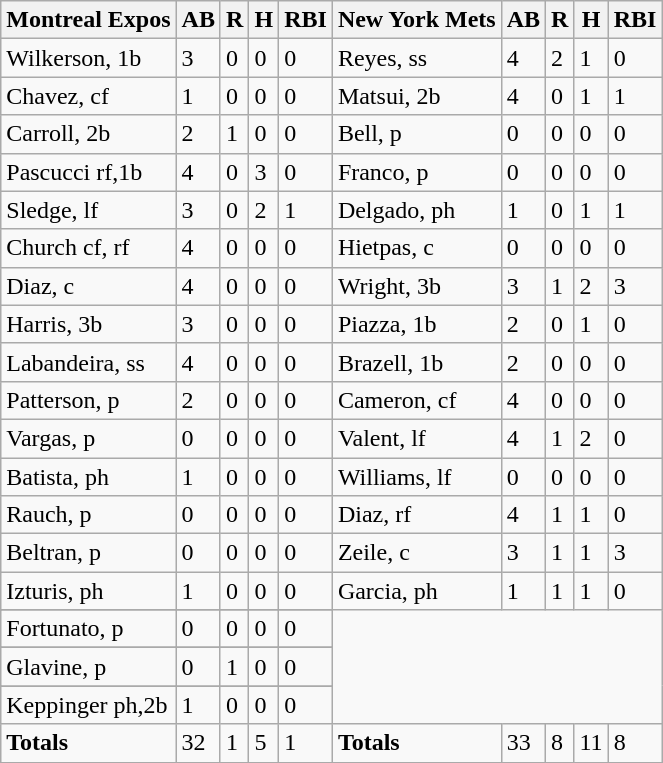<table class="wikitable sortable">
<tr>
<th>Montreal Expos</th>
<th>AB</th>
<th>R</th>
<th>H</th>
<th>RBI</th>
<th>New York Mets</th>
<th>AB</th>
<th>R</th>
<th>H</th>
<th>RBI</th>
</tr>
<tr>
<td>Wilkerson, 1b</td>
<td>3</td>
<td>0</td>
<td>0</td>
<td>0</td>
<td>Reyes, ss</td>
<td>4</td>
<td>2</td>
<td>1</td>
<td>0</td>
</tr>
<tr>
<td>Chavez, cf</td>
<td>1</td>
<td>0</td>
<td>0</td>
<td>0</td>
<td>Matsui, 2b</td>
<td>4</td>
<td>0</td>
<td>1</td>
<td>1</td>
</tr>
<tr>
<td>Carroll, 2b</td>
<td>2</td>
<td>1</td>
<td>0</td>
<td>0</td>
<td>Bell, p</td>
<td>0</td>
<td>0</td>
<td>0</td>
<td>0</td>
</tr>
<tr>
<td>Pascucci rf,1b</td>
<td>4</td>
<td>0</td>
<td>3</td>
<td>0</td>
<td>Franco, p</td>
<td>0</td>
<td>0</td>
<td>0</td>
<td>0</td>
</tr>
<tr>
<td>Sledge, lf</td>
<td>3</td>
<td>0</td>
<td>2</td>
<td>1</td>
<td>Delgado, ph</td>
<td>1</td>
<td>0</td>
<td>1</td>
<td>1</td>
</tr>
<tr>
<td>Church cf, rf</td>
<td>4</td>
<td>0</td>
<td>0</td>
<td>0</td>
<td>Hietpas, c</td>
<td>0</td>
<td>0</td>
<td>0</td>
<td>0</td>
</tr>
<tr>
<td>Diaz, c</td>
<td>4</td>
<td>0</td>
<td>0</td>
<td>0</td>
<td>Wright, 3b</td>
<td>3</td>
<td>1</td>
<td>2</td>
<td>3</td>
</tr>
<tr>
<td>Harris, 3b</td>
<td>3</td>
<td>0</td>
<td>0</td>
<td>0</td>
<td>Piazza, 1b</td>
<td>2</td>
<td>0</td>
<td>1</td>
<td>0</td>
</tr>
<tr>
<td>Labandeira, ss</td>
<td>4</td>
<td>0</td>
<td>0</td>
<td>0</td>
<td>Brazell, 1b</td>
<td>2</td>
<td>0</td>
<td>0</td>
<td>0</td>
</tr>
<tr>
<td>Patterson, p</td>
<td>2</td>
<td>0</td>
<td>0</td>
<td>0</td>
<td>Cameron, cf</td>
<td>4</td>
<td>0</td>
<td>0</td>
<td>0</td>
</tr>
<tr>
<td>Vargas, p</td>
<td>0</td>
<td>0</td>
<td>0</td>
<td>0</td>
<td>Valent, lf</td>
<td>4</td>
<td>1</td>
<td>2</td>
<td>0</td>
</tr>
<tr>
<td>Batista, ph</td>
<td>1</td>
<td>0</td>
<td>0</td>
<td>0</td>
<td>Williams, lf</td>
<td>0</td>
<td>0</td>
<td>0</td>
<td>0</td>
</tr>
<tr>
<td>Rauch, p</td>
<td>0</td>
<td>0</td>
<td>0</td>
<td>0</td>
<td>Diaz, rf</td>
<td>4</td>
<td>1</td>
<td>1</td>
<td>0</td>
</tr>
<tr>
<td>Beltran, p</td>
<td>0</td>
<td>0</td>
<td>0</td>
<td>0</td>
<td>Zeile, c</td>
<td>3</td>
<td>1</td>
<td>1</td>
<td>3</td>
</tr>
<tr>
<td>Izturis, ph</td>
<td>1</td>
<td>0</td>
<td>0</td>
<td>0</td>
<td>Garcia, ph</td>
<td>1</td>
<td>1</td>
<td>1</td>
<td>0</td>
</tr>
<tr>
</tr>
<tr>
</tr>
<tr>
</tr>
<tr>
</tr>
<tr>
</tr>
<tr>
<td>Fortunato, p</td>
<td>0</td>
<td>0</td>
<td>0</td>
<td>0</td>
</tr>
<tr>
</tr>
<tr>
</tr>
<tr>
</tr>
<tr>
</tr>
<tr>
</tr>
<tr>
<td>Glavine, p</td>
<td>0</td>
<td>1</td>
<td>0</td>
<td>0</td>
</tr>
<tr>
</tr>
<tr>
</tr>
<tr>
</tr>
<tr>
</tr>
<tr>
</tr>
<tr>
<td>Keppinger ph,2b</td>
<td>1</td>
<td>0</td>
<td>0</td>
<td>0</td>
</tr>
<tr>
<td><strong>Totals</strong></td>
<td>32</td>
<td>1</td>
<td>5</td>
<td>1</td>
<td><strong>Totals</strong></td>
<td>33</td>
<td>8</td>
<td>11</td>
<td>8</td>
</tr>
<tr>
</tr>
</table>
